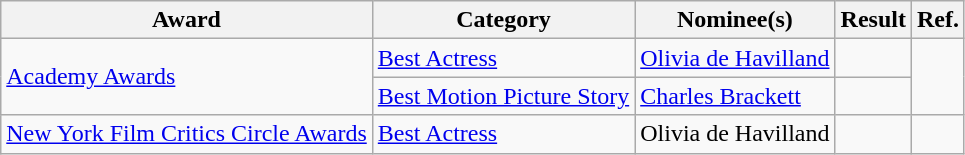<table class="wikitable plainrowheaders">
<tr>
<th>Award</th>
<th>Category</th>
<th>Nominee(s)</th>
<th>Result</th>
<th>Ref.</th>
</tr>
<tr>
<td rowspan="2"><a href='#'>Academy Awards</a></td>
<td><a href='#'>Best Actress</a></td>
<td><a href='#'>Olivia de Havilland</a></td>
<td></td>
<td align="center" rowspan="2"></td>
</tr>
<tr>
<td><a href='#'>Best Motion Picture Story</a></td>
<td><a href='#'>Charles Brackett</a></td>
<td></td>
</tr>
<tr>
<td><a href='#'>New York Film Critics Circle Awards</a></td>
<td><a href='#'>Best Actress</a></td>
<td>Olivia de Havilland</td>
<td></td>
<td align="center"></td>
</tr>
</table>
